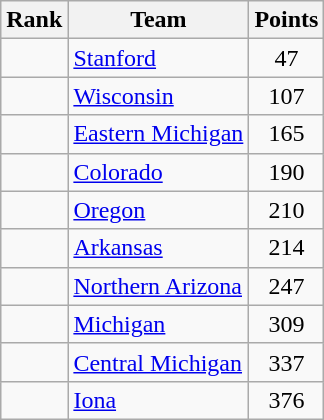<table class="wikitable sortable" style="text-align:center">
<tr>
<th>Rank</th>
<th>Team</th>
<th>Points</th>
</tr>
<tr>
<td></td>
<td align=left><a href='#'>Stanford</a></td>
<td>47</td>
</tr>
<tr>
<td></td>
<td align=left><a href='#'>Wisconsin</a></td>
<td>107</td>
</tr>
<tr>
<td></td>
<td align=left><a href='#'>Eastern Michigan</a></td>
<td>165</td>
</tr>
<tr>
<td></td>
<td align=left><a href='#'>Colorado</a></td>
<td>190</td>
</tr>
<tr>
<td></td>
<td align=left><a href='#'>Oregon</a></td>
<td>210</td>
</tr>
<tr>
<td></td>
<td align=left><a href='#'>Arkansas</a></td>
<td>214</td>
</tr>
<tr>
<td></td>
<td align=left><a href='#'>Northern Arizona</a></td>
<td>247</td>
</tr>
<tr>
<td></td>
<td align=left><a href='#'>Michigan</a></td>
<td>309</td>
</tr>
<tr>
<td></td>
<td align=left><a href='#'>Central Michigan</a></td>
<td>337</td>
</tr>
<tr>
<td></td>
<td align=left><a href='#'>Iona</a></td>
<td>376</td>
</tr>
</table>
